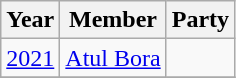<table class="wikitable sortable">
<tr>
<th>Year</th>
<th>Member</th>
<th colspan=2>Party</th>
</tr>
<tr>
<td><a href='#'>2021</a></td>
<td><a href='#'>Atul Bora</a></td>
<td></td>
</tr>
<tr>
</tr>
</table>
